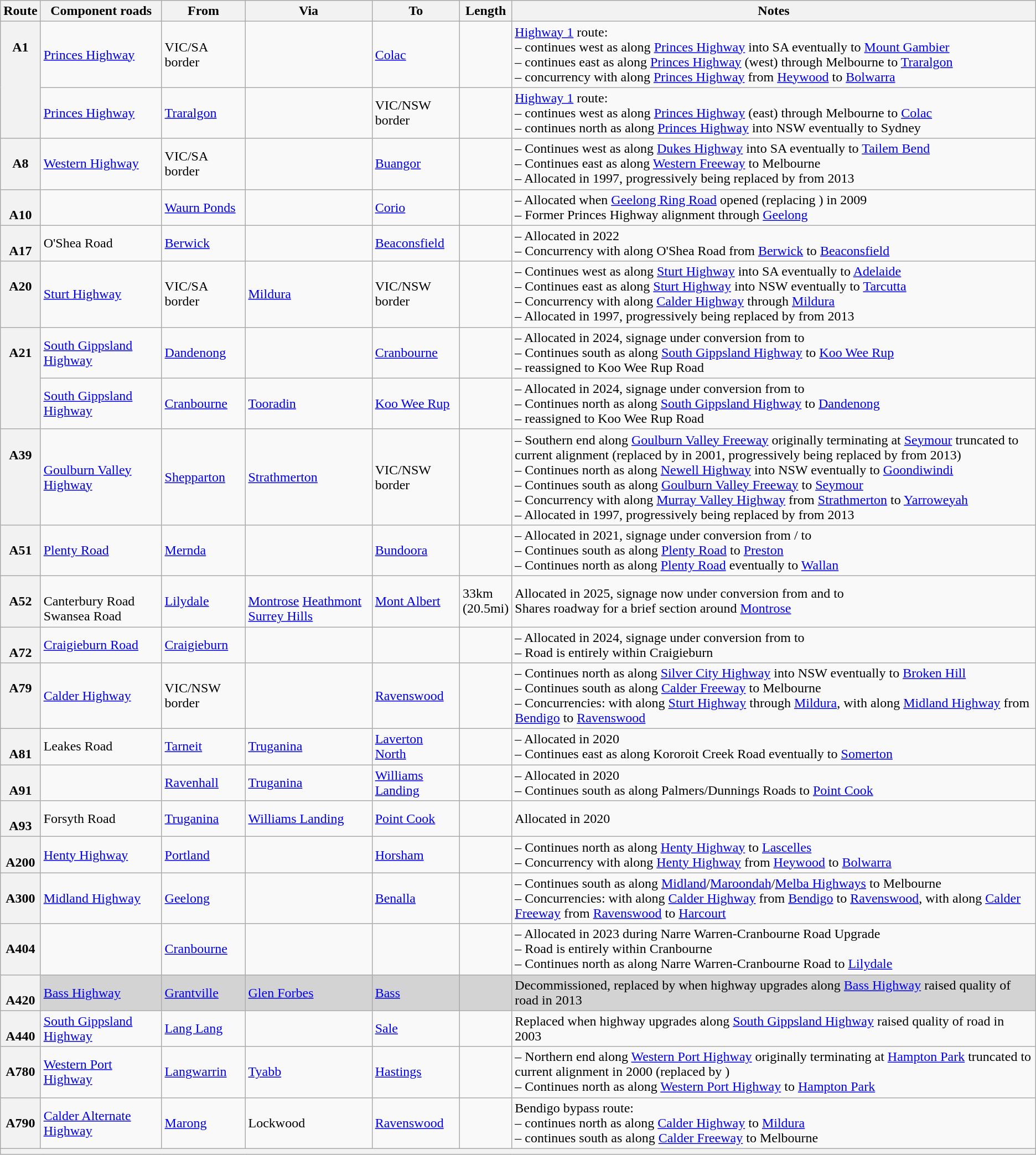<table class="wikitable sortable">
<tr>
<th scope="col">Route</th>
<th scope="col">Component roads</th>
<th scope="col">From</th>
<th scope="col">Via</th>
<th scope="col">To</th>
<th scope="col">Length</th>
<th scope="col">Notes</th>
</tr>
<tr>
<th rowspan="2" style="vertical-align:top; white-space:nowrap;"><br>A1</th>
<td><a href='#'>Princes Highway</a> </td>
<td>VIC/SA border</td>
<td></td>
<td><a href='#'>Colac</a></td>
<td></td>
<td> <a href='#'>Highway 1</a> route:<br>– continues west as  along <a href='#'>Princes Highway</a> into SA eventually to <a href='#'>Mount Gambier</a><br>– continues east as  along <a href='#'>Princes Highway</a> (west) through Melbourne to <a href='#'>Traralgon</a><br>– concurrency with  along <a href='#'>Princes Highway</a> from <a href='#'>Heywood</a> to <a href='#'>Bolwarra</a></td>
</tr>
<tr>
<td><a href='#'>Princes Highway</a> </td>
<td><a href='#'>Traralgon</a></td>
<td></td>
<td>VIC/NSW border</td>
<td></td>
<td> <a href='#'>Highway 1</a> route:<br>– continues west as  along <a href='#'>Princes Highway</a> (east) through Melbourne to <a href='#'>Colac</a><br>– continues north as  along <a href='#'>Princes Highway</a> into NSW eventually to Sydney</td>
</tr>
<tr>
<th style="vertical-align:top; white-space:nowrap;"><br>A8</th>
<td><a href='#'>Western Highway</a></td>
<td>VIC/SA border</td>
<td></td>
<td><a href='#'>Buangor</a></td>
<td></td>
<td>– Continues west as  along <a href='#'>Dukes Highway</a> into SA eventually to <a href='#'>Tailem Bend</a><br>– Continues east as  along <a href='#'>Western Freeway</a> to Melbourne<br>– Allocated  in 1997, progressively being replaced by  from 2013</td>
</tr>
<tr>
<th style="vertical-align:top; white-space:nowrap;"><br>A10</th>
<td></td>
<td><a href='#'>Waurn Ponds</a></td>
<td></td>
<td><a href='#'>Corio</a></td>
<td></td>
<td>– Allocated  when <a href='#'>Geelong Ring Road</a> opened (replacing ) in 2009<br>– Former  Princes Highway alignment through <a href='#'>Geelong</a></td>
</tr>
<tr>
<th style="vertical-align:top; white-space:nowrap;"><br>A17</th>
<td>O'Shea Road</td>
<td><a href='#'>Berwick</a></td>
<td></td>
<td><a href='#'>Beaconsfield</a></td>
<td></td>
<td>– Allocated in 2022<br>– Concurrency with  along O'Shea Road from <a href='#'>Berwick</a> to <a href='#'>Beaconsfield</a></td>
</tr>
<tr>
<th style="vertical-align:top; white-space:nowrap;"><br>A20</th>
<td><a href='#'>Sturt Highway</a></td>
<td>VIC/SA border</td>
<td><a href='#'>Mildura</a></td>
<td>VIC/NSW border</td>
<td></td>
<td>– Continues west as  along <a href='#'>Sturt Highway</a> into SA eventually to <a href='#'>Adelaide</a><br>– Continues east as  along <a href='#'>Sturt Highway</a> into NSW eventually to <a href='#'>Tarcutta</a><br>– Concurrency with  along <a href='#'>Calder Highway</a> through <a href='#'>Mildura</a><br>– Allocated  in 1997, progressively being replaced by  from 2013</td>
</tr>
<tr>
<th rowspan="2" style="vertical-align:top; white-space:nowrap;"><br>A21</th>
<td><a href='#'>South Gippsland Highway</a></td>
<td><a href='#'>Dandenong</a></td>
<td></td>
<td><a href='#'>Cranbourne</a></td>
<td></td>
<td>– Allocated in 2024, signage under conversion from  to <br>– Continues south as  along <a href='#'>South Gippsland Highway</a> to <a href='#'>Koo Wee Rup</a><br>–  reassigned to Koo Wee Rup Road</td>
</tr>
<tr>
<td><a href='#'>South Gippsland Highway</a></td>
<td><a href='#'>Cranbourne</a></td>
<td><a href='#'>Tooradin</a></td>
<td><a href='#'>Koo Wee Rup</a></td>
<td></td>
<td>– Allocated in 2024, signage under conversion from  to <br>– Continues north as  along <a href='#'>South Gippsland Highway</a> to <a href='#'>Dandenong</a><br>–  reassigned to Koo Wee Rup Road</td>
</tr>
<tr>
<th style="vertical-align:top; white-space:nowrap;"><br>A39</th>
<td><a href='#'>Goulburn Valley Highway</a></td>
<td><a href='#'>Shepparton</a></td>
<td><a href='#'>Strathmerton</a></td>
<td>VIC/NSW border</td>
<td></td>
<td>– Southern end along <a href='#'>Goulburn Valley Freeway</a> originally terminating at <a href='#'>Seymour</a> truncated to current alignment (replaced by  in 2001, progressively being replaced by  from 2013)<br>– Continues north as  along <a href='#'>Newell Highway</a> into NSW eventually to <a href='#'>Goondiwindi</a><br>– Continues south as  along <a href='#'>Goulburn Valley Freeway</a> to <a href='#'>Seymour</a><br>– Concurrency with  along <a href='#'>Murray Valley Highway</a> from <a href='#'>Strathmerton</a> to <a href='#'>Yarroweyah</a><br>– Allocated  in 1997, progressively being replaced by  from 2013</td>
</tr>
<tr>
<th style="vertical-align:top; white-space:nowrap;"><br>A51</th>
<td><a href='#'>Plenty Road</a></td>
<td><a href='#'>Mernda</a></td>
<td></td>
<td><a href='#'>Bundoora</a></td>
<td></td>
<td>– Allocated in 2021, signage under conversion from / to <br>– Continues south as  along <a href='#'>Plenty Road</a> to <a href='#'>Preston</a><br>– Continues north as  along <a href='#'>Plenty Road</a> eventually to <a href='#'>Wallan</a></td>
</tr>
<tr>
<th style="vertical-align:top; white-space:nowrap;"><br>A52</th>
<td {{plainlist><br>Canterbury Road
Swansea Road</td>
<td><a href='#'>Lilydale</a></td>
<td {{plainlist><br><a href='#'>Montrose</a>
<a href='#'>Heathmont</a>
<a href='#'>Surrey Hills</a></td>
<td><a href='#'>Mont Albert</a></td>
<td>33km<br>(20.5mi)</td>
<td>Allocated in 2025, signage now under conversion from  and  to <br>Shares roadway for a brief section around <a href='#'>Montrose</a></td>
</tr>
<tr>
<th style="vertical-align:top; white-space:nowrap;"><br>A72</th>
<td><a href='#'>Craigieburn Road</a></td>
<td><a href='#'>Craigieburn</a></td>
<td></td>
<td></td>
<td></td>
<td>– Allocated in 2024, signage under conversion from  to <br>– Road is entirely within Craigieburn</td>
</tr>
<tr>
<th style="vertical-align:top; white-space:nowrap;"><br>A79</th>
<td><a href='#'>Calder Highway</a></td>
<td>VIC/NSW border</td>
<td></td>
<td><a href='#'>Ravenswood</a></td>
<td></td>
<td>– Continues north as  along <a href='#'>Silver City Highway</a> into NSW eventually to <a href='#'>Broken Hill</a><br>– Continues south as  along <a href='#'>Calder Freeway</a> to Melbourne<br>– Concurrencies: with  along <a href='#'>Sturt Highway</a> through <a href='#'>Mildura</a>, with  along <a href='#'>Midland Highway</a> from <a href='#'>Bendigo</a> to <a href='#'>Ravenswood</a></td>
</tr>
<tr>
<th style="vertical-align:top; white-space:nowrap;"><br>A81</th>
<td>Leakes Road</td>
<td><a href='#'>Tarneit</a></td>
<td><a href='#'>Truganina</a></td>
<td><a href='#'>Laverton North</a></td>
<td></td>
<td>– Allocated in 2020<br>– Continues east as  along Kororoit Creek Road eventually to <a href='#'>Somerton</a></td>
</tr>
<tr>
<th style="vertical-align:top; white-space:nowrap;"><br>A91</th>
<td></td>
<td><a href='#'>Ravenhall</a></td>
<td><a href='#'>Truganina</a></td>
<td><a href='#'>Williams Landing</a></td>
<td></td>
<td>– Allocated in 2020<br>– Continues south as  along Palmers/Dunnings Roads to <a href='#'>Point Cook</a></td>
</tr>
<tr>
<th style="vertical-align:top; white-space:nowrap;"><br>A93</th>
<td>Forsyth Road</td>
<td><a href='#'>Truganina</a></td>
<td><a href='#'>Williams Landing</a></td>
<td><a href='#'>Point Cook</a></td>
<td></td>
<td>Allocated in 2020</td>
</tr>
<tr>
<th style="vertical-align:top; white-space:nowrap;"><br>A200</th>
<td><a href='#'>Henty Highway</a></td>
<td><a href='#'>Portland</a></td>
<td></td>
<td><a href='#'>Horsham</a></td>
<td></td>
<td>– Continues north as  along <a href='#'>Henty Highway</a> to <a href='#'>Lascelles</a><br> – Concurrency with  along <a href='#'>Henty Highway</a> from <a href='#'>Heywood</a> to <a href='#'>Bolwarra</a></td>
</tr>
<tr>
<th style="vertical-align:top; white-space:nowrap;"><br>A300</th>
<td><a href='#'>Midland Highway</a></td>
<td><a href='#'>Geelong</a></td>
<td></td>
<td><a href='#'>Benalla</a></td>
<td></td>
<td>– Continues south as  along <a href='#'>Midland</a>/<a href='#'>Maroondah</a>/<a href='#'>Melba Highways</a> to Melbourne<br>– Concurrencies: with  along <a href='#'>Calder Highway</a> from <a href='#'>Bendigo</a> to <a href='#'>Ravenswood</a>, with  along <a href='#'>Calder Freeway</a> from <a href='#'>Ravenswood</a> to <a href='#'>Harcourt</a></td>
</tr>
<tr>
<th style="vertical-align:top; white-space:nowrap;"><br>A404</th>
<td></td>
<td><a href='#'>Cranbourne</a></td>
<td></td>
<td></td>
<td></td>
<td>– Allocated in 2023 during Narre Warren-Cranbourne Road Upgrade<br>– Road is entirely within Cranbourne<br>– Continues north as  along Narre Warren-Cranbourne Road to <a href='#'>Lilydale</a></td>
</tr>
<tr style="background:#d3d3d3;">
<th style="vertical-align:top; white-space:nowrap;"><br>A420</th>
<td><a href='#'>Bass Highway</a></td>
<td><a href='#'>Grantville</a></td>
<td><a href='#'>Glen Forbes</a></td>
<td><a href='#'>Bass</a></td>
<td></td>
<td>Decommissioned, replaced by  when highway upgrades along <a href='#'>Bass Highway</a> raised quality of road in 2013</td>
</tr>
<tr>
<th style="vertical-align:top; white-space:nowrap;"><br>A440</th>
<td><a href='#'>South Gippsland Highway</a></td>
<td><a href='#'>Lang Lang</a></td>
<td></td>
<td><a href='#'>Sale</a></td>
<td></td>
<td>Replaced  when highway upgrades along <a href='#'>South Gippsland Highway</a> raised quality of road in 2003</td>
</tr>
<tr>
<th style="vertical-align:top; white-space:nowrap;"><br>A780</th>
<td><a href='#'>Western Port Highway</a></td>
<td><a href='#'>Langwarrin</a></td>
<td><a href='#'>Tyabb</a></td>
<td><a href='#'>Hastings</a></td>
<td></td>
<td>– Northern end along <a href='#'>Western Port Highway</a> originally terminating at <a href='#'>Hampton Park</a> truncated to current alignment in 2000 (replaced by )<br>– Continues north as  along <a href='#'>Western Port Highway</a> to <a href='#'>Hampton Park</a></td>
</tr>
<tr>
<th style="vertical-align:top; white-space:nowrap;"><br>A790</th>
<td><a href='#'>Calder Alternate Highway</a></td>
<td><a href='#'>Marong</a></td>
<td>Lockwood</td>
<td><a href='#'>Ravenswood</a></td>
<td></td>
<td>Bendigo bypass route:<br>– continues north as  along <a href='#'>Calder Highway</a> to <a href='#'>Mildura</a><br>– continues south as  along <a href='#'>Calder Freeway</a> to Melbourne</td>
</tr>
<tr>
<td colspan="7" style="text-align:center; background:#f2f2f2;"></td>
</tr>
</table>
